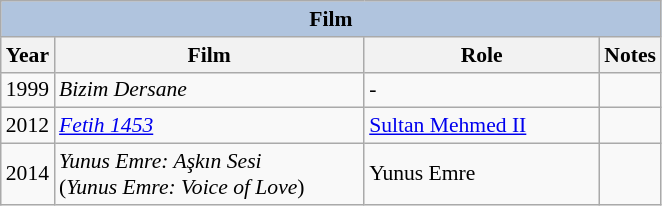<table class="wikitable" style="font-size: 90%;">
<tr>
<th colspan="4" style="background: LightSteelBlue;">Film</th>
</tr>
<tr>
<th align="center">Year</th>
<th width="200">Film</th>
<th width="150">Role</th>
<th>Notes</th>
</tr>
<tr>
<td>1999</td>
<td><em>Bizim Dersane</em></td>
<td>-</td>
<td></td>
</tr>
<tr>
<td>2012</td>
<td><em><a href='#'>Fetih 1453</a></em></td>
<td><a href='#'>Sultan Mehmed II</a></td>
<td></td>
</tr>
<tr>
<td>2014</td>
<td><em>Yunus Emre: Aşkın Sesi</em><br>(<em>Yunus Emre: Voice of Love</em>)</td>
<td>Yunus Emre</td>
<td></td>
</tr>
</table>
